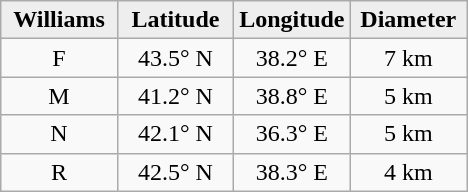<table class="wikitable">
<tr>
<th width="25%" style="background:#eeeeee;">Williams</th>
<th width="25%" style="background:#eeeeee;">Latitude</th>
<th width="25%" style="background:#eeeeee;">Longitude</th>
<th width="25%" style="background:#eeeeee;">Diameter</th>
</tr>
<tr>
<td align="center">F</td>
<td align="center">43.5° N</td>
<td align="center">38.2° E</td>
<td align="center">7 km</td>
</tr>
<tr>
<td align="center">M</td>
<td align="center">41.2° N</td>
<td align="center">38.8° E</td>
<td align="center">5 km</td>
</tr>
<tr>
<td align="center">N</td>
<td align="center">42.1° N</td>
<td align="center">36.3° E</td>
<td align="center">5 km</td>
</tr>
<tr>
<td align="center">R</td>
<td align="center">42.5° N</td>
<td align="center">38.3° E</td>
<td align="center">4 km</td>
</tr>
</table>
